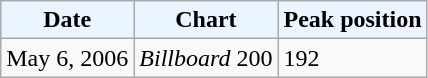<table class="wikitable">
<tr>
<th style="background:#ebf5ff;">Date</th>
<th style="background:#ebf5ff;">Chart</th>
<th style="background:#ebf5ff;">Peak position</th>
</tr>
<tr>
<td>May 6, 2006</td>
<td><em>Billboard</em> 200</td>
<td>192</td>
</tr>
</table>
